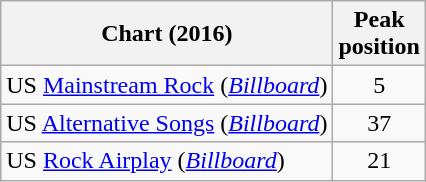<table class="wikitable sortable plainrowheaders">
<tr>
<th>Chart (2016)</th>
<th>Peak<br>position</th>
</tr>
<tr>
<td>US <a href='#'>Mainstream Rock</a> (<em><a href='#'>Billboard</a></em>)</td>
<td style="text-align:center;">5</td>
</tr>
<tr>
<td>US <a href='#'>Alternative Songs</a> (<em><a href='#'>Billboard</a></em>)</td>
<td style="text-align:center;">37</td>
</tr>
<tr>
<td>US <a href='#'>Rock Airplay</a> (<em><a href='#'>Billboard</a></em>)</td>
<td style="text-align:center;">21</td>
</tr>
</table>
